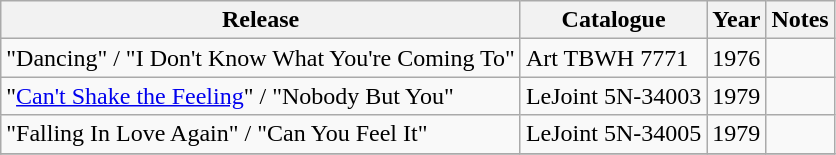<table class="wikitable plainrowheaders sortable">
<tr>
<th scope="col">Release</th>
<th scope="col">Catalogue</th>
<th scope="col">Year</th>
<th scope="col" class="unsortable">Notes</th>
</tr>
<tr>
<td>"Dancing" / "I Don't Know What You're Coming To"</td>
<td>Art TBWH 7771</td>
<td>1976</td>
<td></td>
</tr>
<tr>
<td>"<a href='#'>Can't Shake the Feeling</a>" / "Nobody But You"</td>
<td>LeJoint 5N-34003</td>
<td>1979</td>
<td></td>
</tr>
<tr>
<td>"Falling In Love Again" / "Can You Feel It"</td>
<td>LeJoint  5N-34005</td>
<td>1979</td>
<td></td>
</tr>
<tr>
</tr>
</table>
